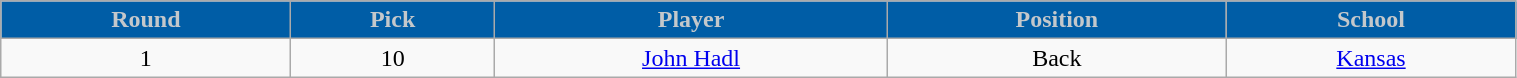<table class="wikitable" style="width:80%;">
<tr style="text-align:center; background:#005da6; color:#c4c8cb;">
<td><strong>Round</strong></td>
<td><strong>Pick</strong></td>
<td><strong>Player</strong></td>
<td><strong>Position</strong></td>
<td><strong>School</strong></td>
</tr>
<tr style="text-align:center;" bgcolor="">
<td>1</td>
<td>10 </td>
<td><a href='#'>John Hadl</a></td>
<td>Back</td>
<td><a href='#'>Kansas</a></td>
</tr>
</table>
